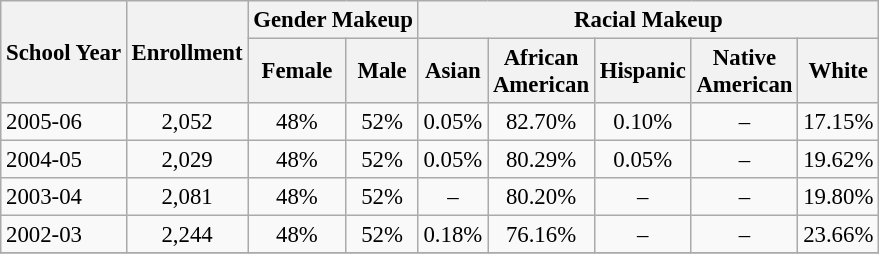<table class="wikitable" style="font-size: 95%;">
<tr>
<th rowspan="2">School Year</th>
<th rowspan="2">Enrollment</th>
<th colspan="2">Gender Makeup</th>
<th colspan="5">Racial Makeup</th>
</tr>
<tr>
<th>Female</th>
<th>Male</th>
<th>Asian</th>
<th>African <br>American</th>
<th>Hispanic</th>
<th>Native <br>American</th>
<th>White</th>
</tr>
<tr>
<td align="left">2005-06</td>
<td align="center">2,052</td>
<td align="center">48%</td>
<td align="center">52%</td>
<td align="center">0.05%</td>
<td align="center">82.70%</td>
<td align="center">0.10%</td>
<td align="center">–</td>
<td align="center">17.15%</td>
</tr>
<tr>
<td align="left">2004-05</td>
<td align="center">2,029</td>
<td align="center">48%</td>
<td align="center">52%</td>
<td align="center">0.05%</td>
<td align="center">80.29%</td>
<td align="center">0.05%</td>
<td align="center">–</td>
<td align="center">19.62%</td>
</tr>
<tr>
<td align="left">2003-04</td>
<td align="center">2,081</td>
<td align="center">48%</td>
<td align="center">52%</td>
<td align="center">–</td>
<td align="center">80.20%</td>
<td align="center">–</td>
<td align="center">–</td>
<td align="center">19.80%</td>
</tr>
<tr>
<td align="left">2002-03</td>
<td align="center">2,244</td>
<td align="center">48%</td>
<td align="center">52%</td>
<td align="center">0.18%</td>
<td align="center">76.16%</td>
<td align="center">–</td>
<td align="center">–</td>
<td align="center">23.66%</td>
</tr>
<tr>
</tr>
</table>
